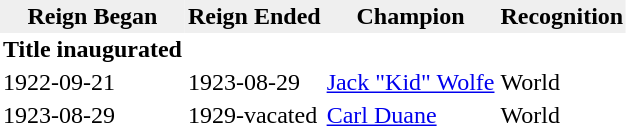<table border="0" cellpadding="2" cellspacing="0">
<tr style="background:#efefef;">
<th>Reign Began</th>
<th>Reign Ended</th>
<th>Champion</th>
<th>Recognition</th>
</tr>
<tr>
<td><strong>Title inaugurated</strong></td>
</tr>
<tr>
<td>1922-09-21</td>
<td>1923-08-29</td>
<td> <a href='#'>Jack "Kid" Wolfe</a></td>
<td>World</td>
</tr>
<tr>
<td>1923-08-29</td>
<td>1929-vacated</td>
<td> <a href='#'>Carl Duane</a></td>
<td>World</td>
</tr>
<tr>
</tr>
</table>
